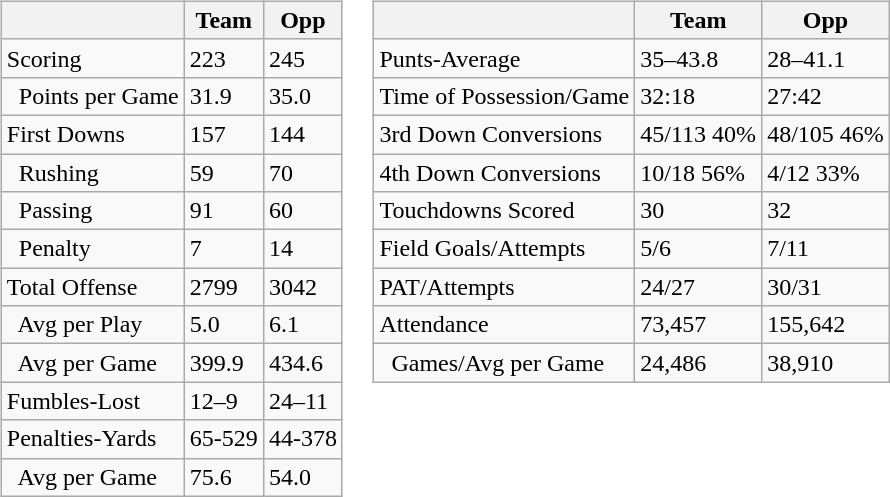<table>
<tr>
<td valign="top"><br><table class="wikitable" style="white-space:nowrap;">
<tr>
<th></th>
<th>Team</th>
<th>Opp</th>
</tr>
<tr>
<td>Scoring</td>
<td>223</td>
<td>245</td>
</tr>
<tr>
<td>  Points per Game</td>
<td>31.9</td>
<td>35.0</td>
</tr>
<tr>
<td>First Downs</td>
<td>157</td>
<td>144</td>
</tr>
<tr>
<td>  Rushing</td>
<td>59</td>
<td>70</td>
</tr>
<tr>
<td>  Passing</td>
<td>91</td>
<td>60</td>
</tr>
<tr>
<td>  Penalty</td>
<td>7</td>
<td>14</td>
</tr>
<tr>
<td>Total Offense</td>
<td>2799</td>
<td>3042</td>
</tr>
<tr>
<td>  Avg per Play</td>
<td>5.0</td>
<td>6.1</td>
</tr>
<tr>
<td>  Avg per Game</td>
<td>399.9</td>
<td>434.6</td>
</tr>
<tr>
<td>Fumbles-Lost</td>
<td>12–9</td>
<td>24–11</td>
</tr>
<tr>
<td>Penalties-Yards</td>
<td>65-529</td>
<td>44-378</td>
</tr>
<tr>
<td>  Avg per Game</td>
<td>75.6</td>
<td>54.0</td>
</tr>
</table>
</td>
<td valign="top"><br><table class="wikitable" style="white-space:nowrap;">
<tr>
<th></th>
<th>Team</th>
<th>Opp</th>
</tr>
<tr>
<td>Punts-Average</td>
<td>35–43.8</td>
<td>28–41.1</td>
</tr>
<tr>
<td>Time of Possession/Game</td>
<td>32:18</td>
<td>27:42</td>
</tr>
<tr>
<td>3rd Down Conversions</td>
<td>45/113 40%</td>
<td>48/105 46%</td>
</tr>
<tr>
<td>4th Down Conversions</td>
<td>10/18 56%</td>
<td>4/12 33%</td>
</tr>
<tr>
<td>Touchdowns Scored</td>
<td>30</td>
<td>32</td>
</tr>
<tr>
<td>Field Goals/Attempts</td>
<td>5/6</td>
<td>7/11</td>
</tr>
<tr>
<td>PAT/Attempts</td>
<td>24/27</td>
<td>30/31</td>
</tr>
<tr>
<td>Attendance</td>
<td>73,457</td>
<td>155,642</td>
</tr>
<tr>
<td>  Games/Avg per Game</td>
<td>24,486</td>
<td>38,910</td>
</tr>
</table>
</td>
</tr>
</table>
